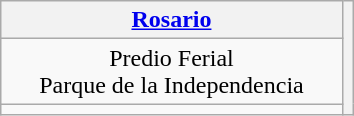<table class="wikitable" style="text-align:center;margin:1em auto;">
<tr>
<th width=220><a href='#'>Rosario</a></th>
<th rowspan=5 colspan=2></th>
</tr>
<tr>
<td>Predio Ferial <br>Parque de la Independencia</td>
</tr>
<tr>
<td><small></small></td>
</tr>
</table>
